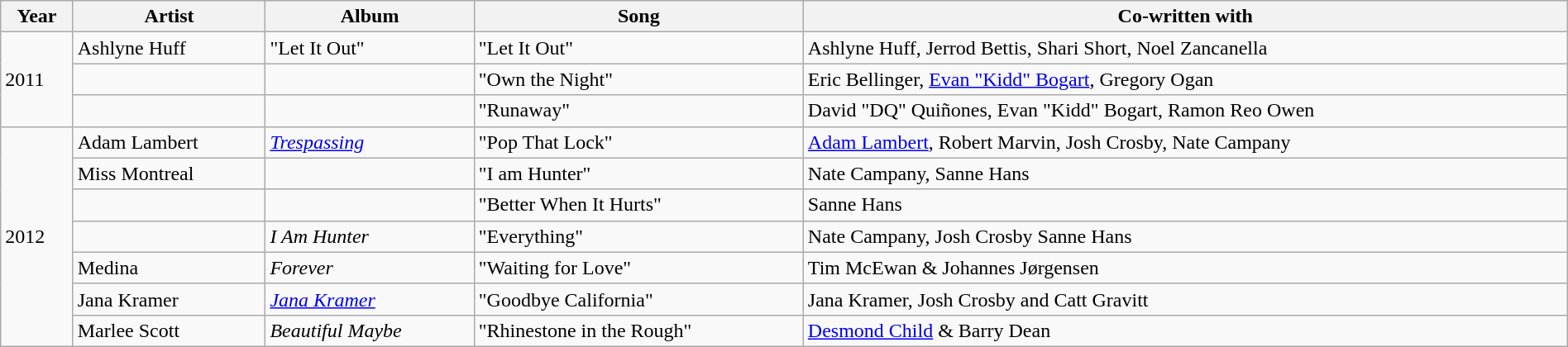<table class="wikitable sortable" style="width:100%;">
<tr style="text-align:center;">
<th>Year</th>
<th>Artist</th>
<th>Album</th>
<th>Song</th>
<th>Co-written with</th>
</tr>
<tr>
<td rowspan="3">2011</td>
<td>Ashlyne Huff</td>
<td>"Let It Out"</td>
<td>"Let It Out"</td>
<td>Ashlyne Huff, Jerrod Bettis, Shari Short, Noel Zancanella</td>
</tr>
<tr>
<td></td>
<td></td>
<td>"Own the Night"</td>
<td>Eric Bellinger, <a href='#'>Evan "Kidd" Bogart</a>, Gregory Ogan</td>
</tr>
<tr>
<td></td>
<td></td>
<td>"Runaway"</td>
<td>David "DQ" Quiñones, Evan "Kidd" Bogart, Ramon Reo Owen</td>
</tr>
<tr>
<td rowspan="7">2012</td>
<td>Adam Lambert</td>
<td><a href='#'><em>Trespassing</em></a></td>
<td>"Pop That Lock"</td>
<td><a href='#'>Adam Lambert</a>, Robert Marvin, Josh Crosby, Nate Campany</td>
</tr>
<tr>
<td>Miss Montreal</td>
<td></td>
<td>"I am Hunter"</td>
<td>Nate Campany, Sanne Hans</td>
</tr>
<tr>
<td></td>
<td></td>
<td>"Better When It Hurts"</td>
<td>Sanne Hans</td>
</tr>
<tr>
<td></td>
<td><em>I Am Hunter</em></td>
<td>"Everything"</td>
<td>Nate Campany, Josh Crosby Sanne Hans</td>
</tr>
<tr>
<td>Medina</td>
<td><em>Forever</em></td>
<td>"Waiting for Love"</td>
<td>Tim McEwan & Johannes Jørgensen</td>
</tr>
<tr>
<td>Jana Kramer</td>
<td><a href='#'><em>Jana Kramer</em></a></td>
<td>"Goodbye California"</td>
<td>Jana Kramer, Josh Crosby and Catt Gravitt</td>
</tr>
<tr>
<td>Marlee Scott</td>
<td><em>Beautiful Maybe</em></td>
<td>"Rhinestone in the Rough"</td>
<td><a href='#'>Desmond Child</a> & Barry Dean</td>
</tr>
</table>
